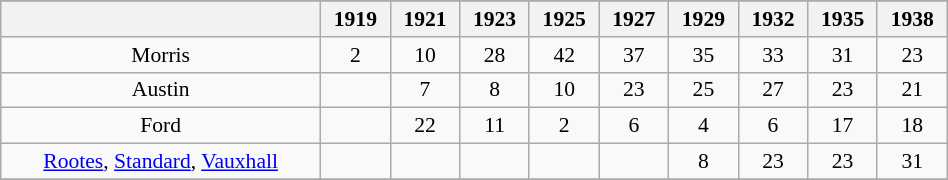<table class="wikitable" style="font-size: 90%; text-align:center;" width=50%>
<tr>
</tr>
<tr>
<th></th>
<th>1919</th>
<th>1921</th>
<th>1923</th>
<th>1925</th>
<th>1927</th>
<th>1929</th>
<th>1932</th>
<th>1935</th>
<th>1938</th>
</tr>
<tr>
<td>Morris</td>
<td>2</td>
<td>10</td>
<td>28</td>
<td>42</td>
<td>37</td>
<td>35</td>
<td>33</td>
<td>31</td>
<td>23</td>
</tr>
<tr>
<td>Austin</td>
<td></td>
<td>7</td>
<td>8</td>
<td>10</td>
<td>23</td>
<td>25</td>
<td>27</td>
<td>23</td>
<td>21</td>
</tr>
<tr>
<td>Ford</td>
<td></td>
<td>22</td>
<td>11</td>
<td>2</td>
<td>6</td>
<td>4</td>
<td>6</td>
<td>17</td>
<td>18</td>
</tr>
<tr>
<td><a href='#'>Rootes</a>, <a href='#'>Standard</a>, <a href='#'>Vauxhall</a></td>
<td></td>
<td></td>
<td></td>
<td></td>
<td></td>
<td>8</td>
<td>23</td>
<td>23</td>
<td>31</td>
</tr>
<tr>
</tr>
</table>
